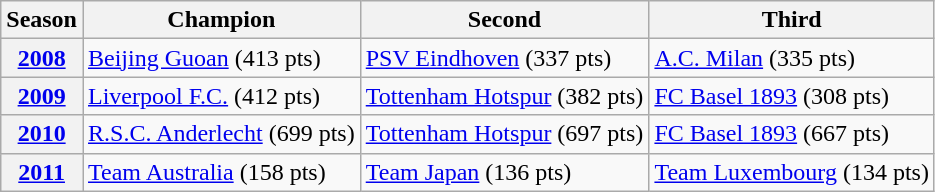<table class="wikitable" style="text-align;">
<tr>
<th>Season</th>
<th>Champion</th>
<th>Second</th>
<th>Third</th>
</tr>
<tr>
<th><a href='#'>2008</a></th>
<td> <a href='#'>Beijing Guoan</a> (413 pts)</td>
<td> <a href='#'>PSV Eindhoven</a> (337 pts)</td>
<td> <a href='#'>A.C. Milan</a> (335 pts)</td>
</tr>
<tr>
<th><a href='#'>2009</a></th>
<td> <a href='#'>Liverpool F.C.</a> (412 pts)</td>
<td> <a href='#'>Tottenham Hotspur</a> (382 pts)</td>
<td> <a href='#'>FC Basel 1893</a> (308 pts)</td>
</tr>
<tr>
<th><a href='#'>2010</a></th>
<td> <a href='#'>R.S.C. Anderlecht</a> (699 pts)</td>
<td> <a href='#'>Tottenham Hotspur</a> (697 pts)</td>
<td> <a href='#'>FC Basel 1893</a> (667 pts)</td>
</tr>
<tr>
<th><a href='#'>2011</a></th>
<td> <a href='#'>Team Australia</a> (158 pts)</td>
<td> <a href='#'>Team Japan</a> (136 pts)</td>
<td> <a href='#'>Team Luxembourg</a> (134 pts)</td>
</tr>
</table>
